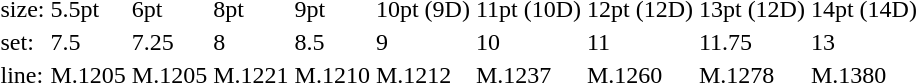<table style="margin-left:40px;">
<tr>
<td>size:</td>
<td>5.5pt</td>
<td>6pt</td>
<td>8pt</td>
<td>9pt</td>
<td>10pt (9D)</td>
<td>11pt (10D)</td>
<td>12pt (12D)</td>
<td>13pt (12D)</td>
<td>14pt (14D)</td>
</tr>
<tr>
<td>set:</td>
<td>7.5</td>
<td>7.25</td>
<td>8</td>
<td>8.5</td>
<td>9</td>
<td>10</td>
<td>11</td>
<td>11.75</td>
<td>13</td>
</tr>
<tr>
<td>line:</td>
<td>M.1205</td>
<td>M.1205</td>
<td>M.1221</td>
<td>M.1210</td>
<td>M.1212</td>
<td>M.1237</td>
<td>M.1260</td>
<td>M.1278</td>
<td>M.1380</td>
</tr>
</table>
